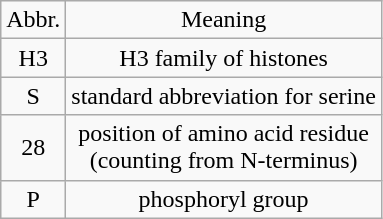<table class="wikitable" style="text-align:center">
<tr>
<td>Abbr.</td>
<td>Meaning</td>
</tr>
<tr>
<td>H3</td>
<td>H3 family of histones</td>
</tr>
<tr>
<td>S</td>
<td>standard abbreviation for serine</td>
</tr>
<tr>
<td>28</td>
<td>position of amino acid residue<br>(counting from N-terminus)</td>
</tr>
<tr>
<td>P</td>
<td>phosphoryl  group</td>
</tr>
</table>
